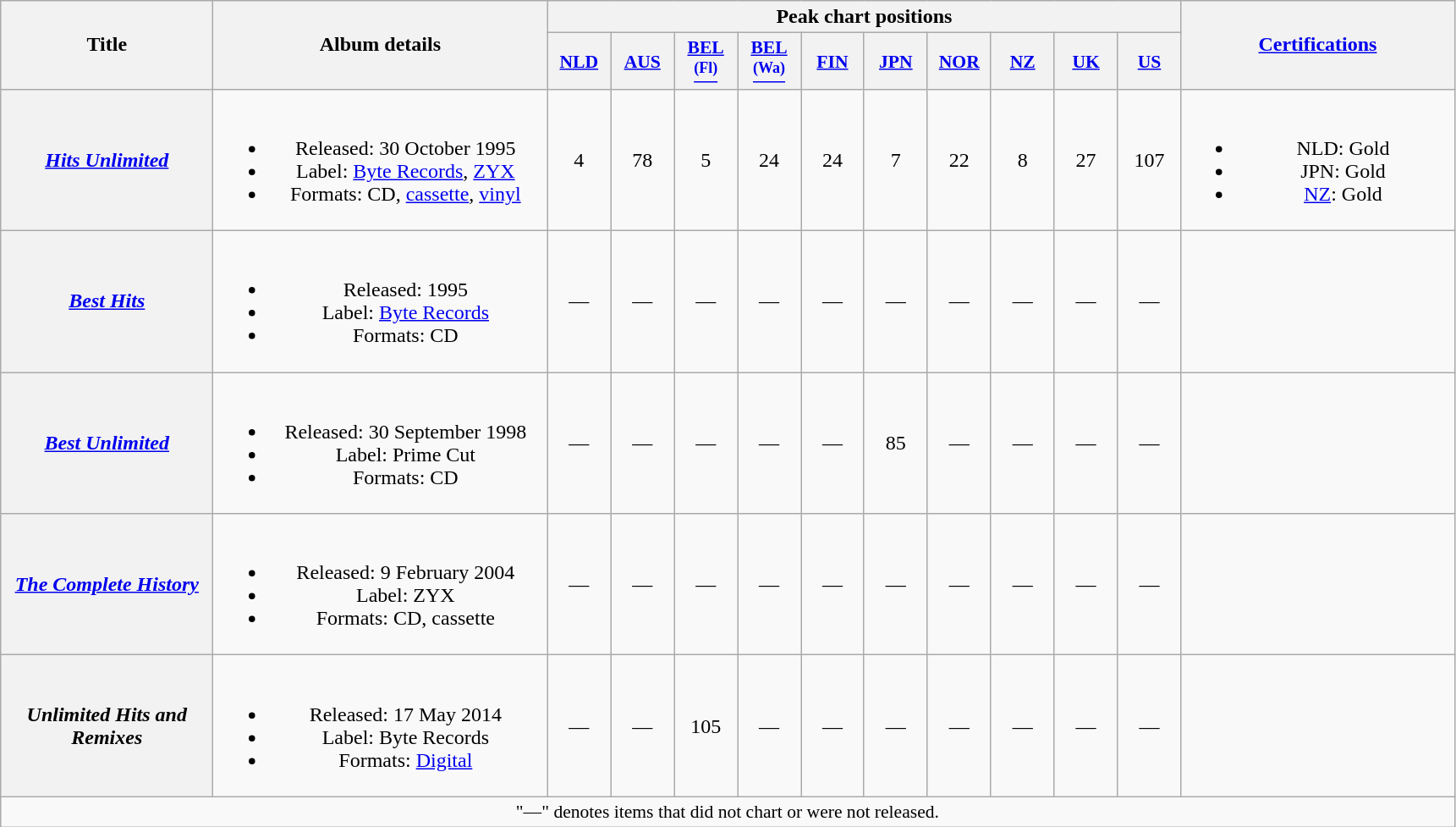<table class="wikitable plainrowheaders" style="text-align:center;" border="1">
<tr>
<th scope="col" rowspan="2" style="width:10em;">Title</th>
<th scope="col" rowspan="2" style="width:16em;">Album details</th>
<th scope="col" colspan="10">Peak chart positions</th>
<th scope="col" rowspan="2" style="width:13em;"><a href='#'>Certifications</a></th>
</tr>
<tr>
<th scope="col" style="width:3em;font-size:90%;"><a href='#'>NLD</a><br></th>
<th scope="col" style="width:3em;font-size:90%;"><a href='#'>AUS</a><br></th>
<th scope="col" style="width:3em;font-size:90%;"><a href='#'>BEL<br><sup>(Fl)</sup></a><br></th>
<th scope="col" style="width:3em;font-size:90%;"><a href='#'>BEL<br><sup>(Wa)</sup></a><br></th>
<th scope="col" style="width:3em;font-size:90%;"><a href='#'>FIN</a><br></th>
<th scope="col" style="width:3em;font-size:90%;"><a href='#'>JPN</a><br></th>
<th scope="col" style="width:3em;font-size:90%;"><a href='#'>NOR</a><br></th>
<th scope="col" style="width:3em;font-size:90%;"><a href='#'>NZ</a><br></th>
<th scope="col" style="width:3em;font-size:90%;"><a href='#'>UK</a><br></th>
<th scope="col" style="width:3em;font-size:90%;"><a href='#'>US</a><br></th>
</tr>
<tr>
<th scope="row"><em><a href='#'>Hits Unlimited</a></em></th>
<td><br><ul><li>Released: 30 October 1995</li><li>Label: <a href='#'>Byte Records</a>, <a href='#'>ZYX</a></li><li>Formats: CD, <a href='#'>cassette</a>, <a href='#'>vinyl</a></li></ul></td>
<td>4</td>
<td>78</td>
<td>5</td>
<td>24</td>
<td>24</td>
<td>7</td>
<td>22</td>
<td>8</td>
<td>27</td>
<td>107</td>
<td><br><ul><li>NLD: Gold</li><li>JPN: Gold</li><li><a href='#'>NZ</a>: Gold</li></ul></td>
</tr>
<tr>
<th scope="row"><em><a href='#'>Best Hits</a></em></th>
<td><br><ul><li>Released: 1995</li><li>Label: <a href='#'>Byte Records</a></li><li>Formats: CD</li></ul></td>
<td>—</td>
<td>—</td>
<td>—</td>
<td>—</td>
<td>—</td>
<td>—</td>
<td>—</td>
<td>—</td>
<td>—</td>
<td>—</td>
<td></td>
</tr>
<tr>
<th scope="row"><em><a href='#'>Best Unlimited</a></em></th>
<td><br><ul><li>Released: 30 September 1998</li><li>Label: Prime Cut</li><li>Formats: CD</li></ul></td>
<td>—</td>
<td>—</td>
<td>—</td>
<td>—</td>
<td>—</td>
<td>85</td>
<td>—</td>
<td>—</td>
<td>—</td>
<td>—</td>
<td></td>
</tr>
<tr>
<th scope="row"><em><a href='#'>The Complete History</a></em></th>
<td><br><ul><li>Released: 9 February 2004</li><li>Label: ZYX</li><li>Formats: CD, cassette</li></ul></td>
<td>—</td>
<td>—</td>
<td>—</td>
<td>—</td>
<td>—</td>
<td>—</td>
<td>—</td>
<td>—</td>
<td>—</td>
<td>—</td>
<td></td>
</tr>
<tr>
<th scope="row"><em>Unlimited Hits and Remixes</em></th>
<td><br><ul><li>Released: 17 May 2014</li><li>Label: Byte Records</li><li>Formats: <a href='#'>Digital</a></li></ul></td>
<td>—</td>
<td>—</td>
<td>105</td>
<td>—</td>
<td>—</td>
<td>—</td>
<td>—</td>
<td>—</td>
<td>—</td>
<td>—</td>
<td></td>
</tr>
<tr>
<td align="center" colspan="14" style="font-size:90%">"—" denotes items that did not chart or were not released.</td>
</tr>
</table>
